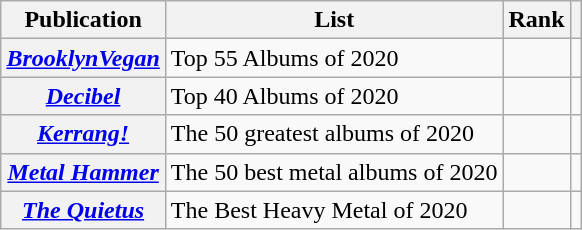<table class="wikitable sortable plainrowheaders" style="margin-left: auto; margin-right: auto; border: none;">
<tr>
<th scope="col">Publication</th>
<th scope="col" class="unsortable">List</th>
<th scope="col" data-sort-type="number">Rank</th>
<th scope="col" class="unsortable"></th>
</tr>
<tr>
<th scope="row"><em><a href='#'>BrooklynVegan</a></em></th>
<td>Top 55 Albums of 2020</td>
<td></td>
<td></td>
</tr>
<tr>
<th scope="row"><em><a href='#'>Decibel</a></em></th>
<td>Top 40 Albums of 2020</td>
<td></td>
<td></td>
</tr>
<tr>
<th scope="row"><em><a href='#'>Kerrang!</a></em></th>
<td>The 50 greatest albums of 2020</td>
<td></td>
<td></td>
</tr>
<tr>
<th scope="row"><em><a href='#'>Metal Hammer</a></em></th>
<td>The 50 best metal albums of 2020</td>
<td></td>
<td></td>
</tr>
<tr>
<th scope="row"><em><a href='#'>The Quietus</a></em></th>
<td>The Best Heavy Metal of 2020</td>
<td></td>
<td></td>
</tr>
</table>
